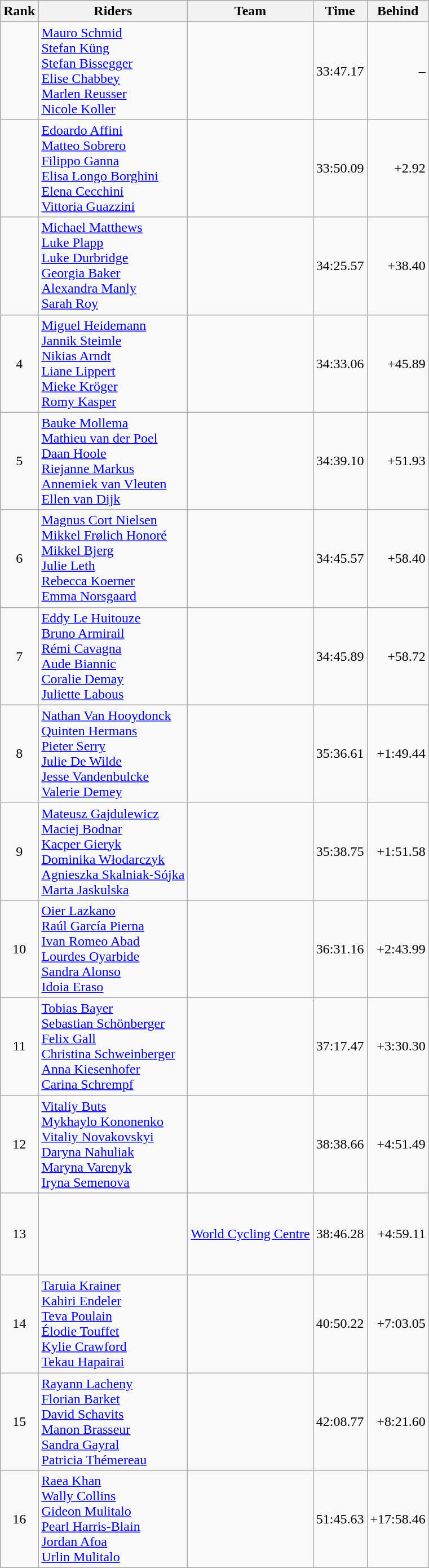<table class="wikitable sortable" style="text-align: center">
<tr>
<th>Rank</th>
<th>Riders</th>
<th>Team</th>
<th>Time</th>
<th>Behind</th>
</tr>
<tr>
<td></td>
<td align="left"><a href='#'>Mauro Schmid</a><br><a href='#'>Stefan Küng</a><br><a href='#'>Stefan Bissegger</a><br><a href='#'>Elise Chabbey</a><br><a href='#'>Marlen Reusser</a><br><a href='#'>Nicole Koller</a></td>
<td align="left"></td>
<td>33:47.17</td>
<td align="right">–</td>
</tr>
<tr>
<td></td>
<td align="left"><a href='#'>Edoardo Affini</a><br><a href='#'>Matteo Sobrero</a><br><a href='#'>Filippo Ganna</a><br><a href='#'>Elisa Longo Borghini</a><br><a href='#'>Elena Cecchini</a><br><a href='#'>Vittoria Guazzini</a></td>
<td align="left"></td>
<td>33:50.09</td>
<td align="right">+2.92</td>
</tr>
<tr>
<td></td>
<td align="left"><a href='#'>Michael Matthews</a><br><a href='#'>Luke Plapp</a><br><a href='#'>Luke Durbridge</a><br><a href='#'>Georgia Baker</a><br><a href='#'>Alexandra Manly</a><br> <a href='#'>Sarah Roy</a></td>
<td align="left"></td>
<td>34:25.57</td>
<td align="right">+38.40</td>
</tr>
<tr>
<td>4</td>
<td align="left"><a href='#'>Miguel Heidemann</a><br><a href='#'>Jannik Steimle</a><br><a href='#'>Nikias Arndt</a><br><a href='#'>Liane Lippert</a><br><a href='#'>Mieke Kröger</a><br><a href='#'>Romy Kasper</a></td>
<td align="left"></td>
<td>34:33.06</td>
<td align="right">+45.89</td>
</tr>
<tr>
<td>5</td>
<td align="left"><a href='#'>Bauke Mollema</a><br><a href='#'>Mathieu van der Poel</a><br><a href='#'>Daan Hoole</a><br><a href='#'>Riejanne Markus</a><br><a href='#'>Annemiek van Vleuten</a><br><a href='#'>Ellen van Dijk</a></td>
<td align="left"></td>
<td>34:39.10</td>
<td align="right">+51.93</td>
</tr>
<tr>
<td>6</td>
<td align="left"><a href='#'>Magnus Cort Nielsen</a><br><a href='#'>Mikkel Frølich Honoré </a><br><a href='#'>Mikkel Bjerg</a><br><a href='#'>Julie Leth</a><br><a href='#'>Rebecca Koerner</a><br><a href='#'>Emma Norsgaard</a></td>
<td align="left"></td>
<td>34:45.57</td>
<td align="right">+58.40</td>
</tr>
<tr>
<td>7</td>
<td align="left"><a href='#'>Eddy Le Huitouze</a><br><a href='#'>Bruno Armirail</a><br><a href='#'>Rémi Cavagna</a><br><a href='#'>Aude Biannic</a><br><a href='#'>Coralie Demay</a><br><a href='#'>Juliette Labous</a></td>
<td align="left"></td>
<td>34:45.89</td>
<td align="right">+58.72</td>
</tr>
<tr>
<td>8</td>
<td align="left"><a href='#'>Nathan Van Hooydonck</a><br><a href='#'>Quinten Hermans</a><br><a href='#'>Pieter Serry</a><br><a href='#'>Julie De Wilde</a><br><a href='#'>Jesse Vandenbulcke</a><br><a href='#'>Valerie Demey</a></td>
<td align="left"></td>
<td>35:36.61</td>
<td align="right">+1:49.44</td>
</tr>
<tr>
<td>9</td>
<td align="left"><a href='#'>Mateusz Gajdulewicz</a><br><a href='#'>Maciej Bodnar</a><br><a href='#'>Kacper Gieryk</a><br><a href='#'>Dominika Włodarczyk</a><br><a href='#'>Agnieszka Skalniak-Sójka</a><br><a href='#'>Marta Jaskulska</a></td>
<td align="left"></td>
<td>35:38.75</td>
<td align="right">+1:51.58</td>
</tr>
<tr>
<td>10</td>
<td align="left"><a href='#'>Oier Lazkano</a><br><a href='#'>Raúl García Pierna</a><br><a href='#'>Ivan Romeo Abad</a><br><a href='#'>Lourdes Oyarbide</a><br><a href='#'>Sandra Alonso</a><br><a href='#'>Idoia Eraso</a></td>
<td align="left"></td>
<td>36:31.16</td>
<td align="right">+2:43.99</td>
</tr>
<tr>
<td>11</td>
<td align="left"><a href='#'>Tobias Bayer</a><br><a href='#'>Sebastian Schönberger</a> <br><a href='#'>Felix Gall</a><br><a href='#'>Christina Schweinberger</a><br><a href='#'>Anna Kiesenhofer</a><br><a href='#'>Carina Schrempf</a></td>
<td align="left"></td>
<td>37:17.47</td>
<td align="right">+3:30.30</td>
</tr>
<tr>
<td>12</td>
<td align="left"><a href='#'>Vitaliy Buts</a><br><a href='#'>Mykhaylo Kononenko</a> <br><a href='#'>Vitaliy Novakovskyi</a><br><a href='#'>Daryna Nahuliak</a><br><a href='#'>Maryna Varenyk</a><br><a href='#'>Iryna Semenova</a></td>
<td align="left"></td>
<td>38:38.66</td>
<td align="right">+4:51.49</td>
</tr>
<tr>
<td>13</td>
<td align="left"><br> <br><br><br><br></td>
<td align="left"><a href='#'>World Cycling Centre</a></td>
<td>38:46.28</td>
<td align="right">+4:59.11</td>
</tr>
<tr>
<td>14</td>
<td align="left"><a href='#'>Taruia Krainer</a><br><a href='#'>Kahiri Endeler</a> <br><a href='#'>Teva Poulain</a><br><a href='#'>Élodie Touffet</a><br><a href='#'>Kylie Crawford</a><br><a href='#'>Tekau Hapairai</a></td>
<td align="left"></td>
<td>40:50.22</td>
<td align="right">+7:03.05</td>
</tr>
<tr>
<td>15</td>
<td align="left"><a href='#'>Rayann Lacheny</a><br><a href='#'>Florian Barket</a> <br><a href='#'>David Schavits</a><br><a href='#'>Manon Brasseur</a><br><a href='#'>Sandra Gayral</a><br><a href='#'>Patricia Thémereau</a></td>
<td align="left"></td>
<td>42:08.77</td>
<td align="right">+8:21.60</td>
</tr>
<tr>
<td>16</td>
<td align="left"><a href='#'>Raea Khan</a><br><a href='#'>Wally Collins</a> <br><a href='#'>Gideon Mulitalo</a><br><a href='#'>Pearl Harris-Blain</a><br><a href='#'>Jordan Afoa</a><br><a href='#'>Urlin Mulitalo</a></td>
<td align="left"></td>
<td>51:45.63</td>
<td align="right">+17:58.46</td>
</tr>
</table>
